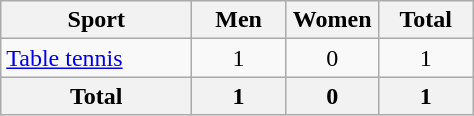<table class="wikitable sortable" style="text-align:center;">
<tr>
<th width=120>Sport</th>
<th width=55>Men</th>
<th width=55>Women</th>
<th width=55>Total</th>
</tr>
<tr>
<td align=left><a href='#'>Table tennis</a></td>
<td>1</td>
<td>0</td>
<td>1</td>
</tr>
<tr>
<th>Total</th>
<th>1</th>
<th>0</th>
<th>1</th>
</tr>
</table>
